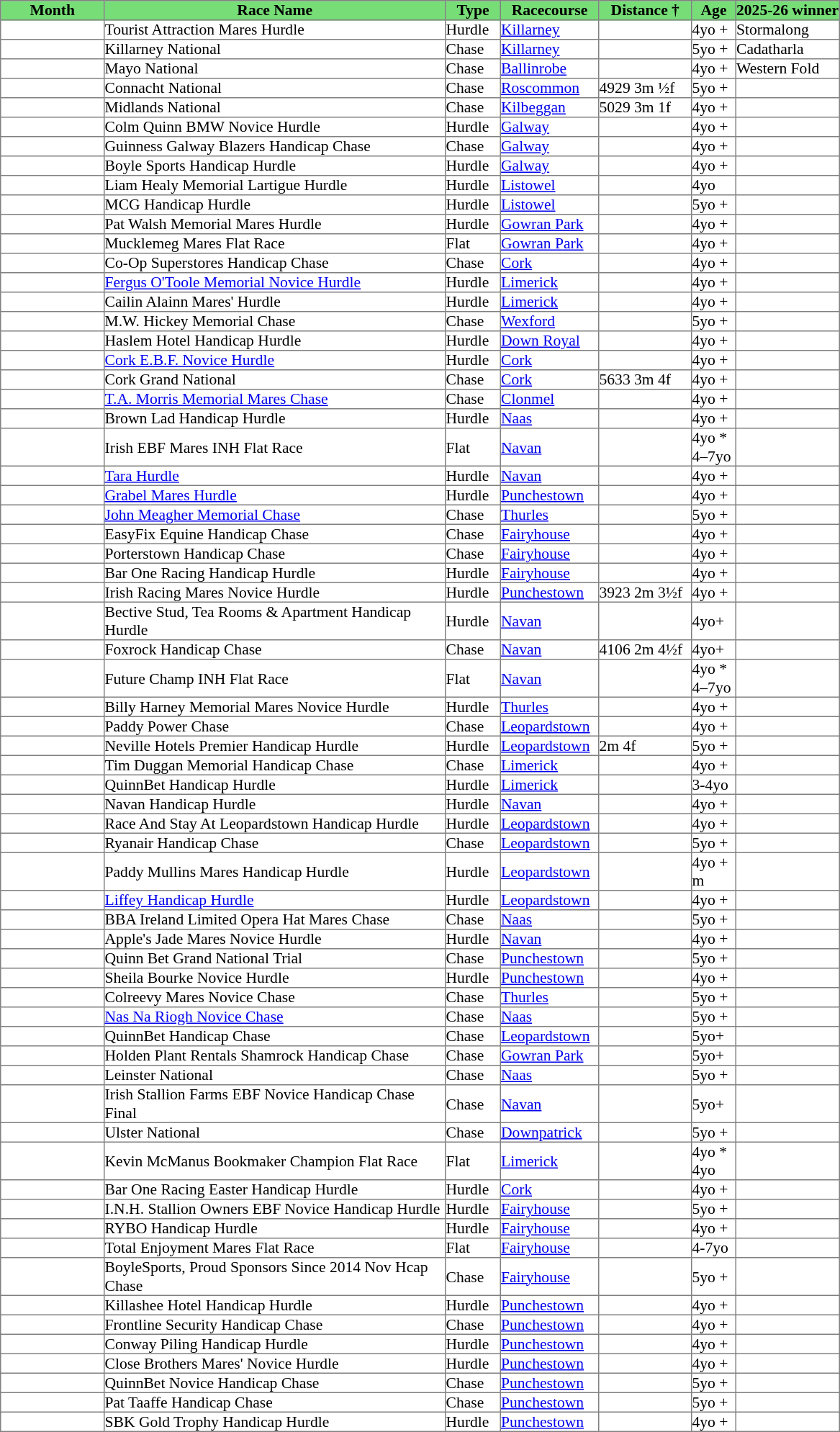<table class = "sortable" | border="1" cellpadding="0" style="border-collapse: collapse; font-size:90%">
<tr bgcolor="#77dd77" align="center">
<th width="95px"><strong>Month</strong><br></th>
<th width="315px"><strong>Race Name</strong><br></th>
<th width="50px"><strong>Type</strong><br></th>
<th width="90px"><strong>Racecourse</strong><br></th>
<th width="85px"><strong>Distance</strong> †<br></th>
<th width="40px"><strong>Age</strong><br></th>
<th>2025-26 winner</th>
</tr>
<tr>
<td></td>
<td>Tourist Attraction Mares Hurdle</td>
<td>Hurdle</td>
<td><a href='#'>Killarney</a></td>
<td></td>
<td>4yo +</td>
<td>Stormalong</td>
</tr>
<tr>
<td></td>
<td>Killarney National</td>
<td>Chase</td>
<td><a href='#'>Killarney</a></td>
<td></td>
<td>5yo +</td>
<td>Cadatharla</td>
</tr>
<tr>
<td></td>
<td>Mayo National</td>
<td>Chase</td>
<td><a href='#'>Ballinrobe</a></td>
<td></td>
<td>4yo +</td>
<td>Western Fold</td>
</tr>
<tr>
<td></td>
<td>Connacht National</td>
<td>Chase</td>
<td><a href='#'>Roscommon</a></td>
<td><span>4929</span> 3m ½f</td>
<td>5yo +</td>
<td></td>
</tr>
<tr>
<td></td>
<td>Midlands National</td>
<td>Chase</td>
<td><a href='#'>Kilbeggan</a></td>
<td><span>5029</span> 3m 1f</td>
<td>4yo +</td>
<td></td>
</tr>
<tr>
<td></td>
<td>Colm Quinn BMW Novice Hurdle</td>
<td>Hurdle</td>
<td><a href='#'>Galway</a></td>
<td></td>
<td>4yo +</td>
<td></td>
</tr>
<tr>
<td></td>
<td>Guinness Galway Blazers Handicap Chase</td>
<td>Chase</td>
<td><a href='#'>Galway</a></td>
<td></td>
<td>4yo +</td>
<td></td>
</tr>
<tr>
<td></td>
<td>Boyle Sports Handicap Hurdle</td>
<td>Hurdle</td>
<td><a href='#'>Galway</a></td>
<td></td>
<td>4yo +</td>
<td></td>
</tr>
<tr>
<td></td>
<td>Liam Healy Memorial Lartigue Hurdle</td>
<td>Hurdle</td>
<td><a href='#'>Listowel</a></td>
<td></td>
<td>4yo</td>
<td></td>
</tr>
<tr>
<td></td>
<td>MCG Handicap Hurdle</td>
<td>Hurdle</td>
<td><a href='#'>Listowel</a></td>
<td></td>
<td>5yo +</td>
<td></td>
</tr>
<tr>
<td></td>
<td>Pat Walsh Memorial Mares Hurdle</td>
<td>Hurdle</td>
<td><a href='#'>Gowran Park</a></td>
<td></td>
<td>4yo +</td>
<td></td>
</tr>
<tr>
<td></td>
<td>Mucklemeg Mares Flat Race</td>
<td>Flat</td>
<td><a href='#'>Gowran Park</a></td>
<td></td>
<td>4yo +</td>
<td></td>
</tr>
<tr>
<td></td>
<td>Co-Op Superstores Handicap Chase</td>
<td>Chase</td>
<td><a href='#'>Cork</a></td>
<td></td>
<td>4yo +</td>
<td></td>
</tr>
<tr>
<td></td>
<td><a href='#'>Fergus O'Toole Memorial Novice Hurdle</a></td>
<td>Hurdle</td>
<td><a href='#'>Limerick</a></td>
<td></td>
<td>4yo +</td>
<td></td>
</tr>
<tr>
<td></td>
<td>Cailin Alainn Mares' Hurdle</td>
<td>Hurdle</td>
<td><a href='#'>Limerick</a></td>
<td></td>
<td>4yo +</td>
<td></td>
</tr>
<tr>
<td></td>
<td>M.W. Hickey Memorial Chase</td>
<td>Chase</td>
<td><a href='#'>Wexford</a></td>
<td></td>
<td>5yo +</td>
<td></td>
</tr>
<tr>
<td></td>
<td>Haslem Hotel Handicap Hurdle</td>
<td>Hurdle</td>
<td><a href='#'>Down Royal</a></td>
<td></td>
<td>4yo +</td>
<td></td>
</tr>
<tr>
<td></td>
<td><a href='#'>Cork E.B.F. Novice Hurdle</a></td>
<td>Hurdle</td>
<td><a href='#'>Cork</a></td>
<td></td>
<td>4yo +</td>
<td></td>
</tr>
<tr>
<td></td>
<td>Cork Grand National</td>
<td>Chase</td>
<td><a href='#'>Cork</a></td>
<td><span>5633</span> 3m 4f</td>
<td>4yo +</td>
<td></td>
</tr>
<tr>
<td></td>
<td><a href='#'>T.A. Morris Memorial Mares Chase</a></td>
<td>Chase</td>
<td><a href='#'>Clonmel</a></td>
<td></td>
<td>4yo +</td>
<td></td>
</tr>
<tr>
<td></td>
<td>Brown Lad Handicap Hurdle</td>
<td>Hurdle</td>
<td><a href='#'>Naas</a></td>
<td></td>
<td>4yo +</td>
<td></td>
</tr>
<tr>
<td></td>
<td>Irish EBF Mares INH Flat Race</td>
<td>Flat</td>
<td><a href='#'>Navan</a></td>
<td></td>
<td><span>4yo *</span> 4–7yo</td>
<td></td>
</tr>
<tr>
<td></td>
<td><a href='#'>Tara Hurdle</a></td>
<td>Hurdle</td>
<td><a href='#'>Navan</a></td>
<td></td>
<td>4yo +</td>
<td></td>
</tr>
<tr>
<td></td>
<td><a href='#'>Grabel Mares Hurdle</a></td>
<td>Hurdle</td>
<td><a href='#'>Punchestown</a></td>
<td></td>
<td>4yo +</td>
<td></td>
</tr>
<tr>
<td></td>
<td><a href='#'>John Meagher Memorial Chase</a></td>
<td>Chase</td>
<td><a href='#'>Thurles</a></td>
<td></td>
<td>5yo +</td>
<td></td>
</tr>
<tr>
<td></td>
<td>EasyFix Equine Handicap Chase</td>
<td>Chase</td>
<td><a href='#'>Fairyhouse</a></td>
<td></td>
<td>4yo +</td>
<td></td>
</tr>
<tr>
<td></td>
<td>Porterstown Handicap Chase</td>
<td>Chase</td>
<td><a href='#'>Fairyhouse</a></td>
<td></td>
<td>4yo +</td>
<td></td>
</tr>
<tr>
<td></td>
<td>Bar One Racing Handicap Hurdle</td>
<td>Hurdle</td>
<td><a href='#'>Fairyhouse</a></td>
<td></td>
<td>4yo +</td>
<td></td>
</tr>
<tr>
<td></td>
<td>Irish Racing Mares Novice Hurdle</td>
<td>Hurdle</td>
<td><a href='#'>Punchestown</a></td>
<td><span>3923</span> 2m 3½f</td>
<td>4yo +</td>
<td></td>
</tr>
<tr>
<td></td>
<td>Bective Stud, Tea Rooms & Apartment Handicap Hurdle</td>
<td>Hurdle</td>
<td><a href='#'>Navan</a></td>
<td></td>
<td>4yo+</td>
<td></td>
</tr>
<tr>
<td></td>
<td>Foxrock Handicap Chase</td>
<td>Chase</td>
<td><a href='#'>Navan</a></td>
<td><span>4106</span> 2m 4½f</td>
<td>4yo+</td>
<td></td>
</tr>
<tr>
<td></td>
<td>Future Champ INH Flat Race</td>
<td>Flat</td>
<td><a href='#'>Navan</a></td>
<td></td>
<td><span>4yo *</span> 4–7yo</td>
<td></td>
</tr>
<tr>
<td></td>
<td>Billy Harney Memorial Mares Novice Hurdle</td>
<td>Hurdle</td>
<td><a href='#'>Thurles</a></td>
<td></td>
<td>4yo +</td>
<td></td>
</tr>
<tr>
<td></td>
<td>Paddy Power Chase</td>
<td>Chase</td>
<td><a href='#'>Leopardstown</a></td>
<td></td>
<td>4yo +</td>
<td></td>
</tr>
<tr>
<td></td>
<td>Neville Hotels Premier Handicap Hurdle</td>
<td>Hurdle</td>
<td><a href='#'>Leopardstown</a></td>
<td>2m 4f</td>
<td>5yo +</td>
<td></td>
</tr>
<tr>
<td></td>
<td>Tim Duggan Memorial Handicap Chase</td>
<td>Chase</td>
<td><a href='#'>Limerick</a></td>
<td></td>
<td>4yo +</td>
<td></td>
</tr>
<tr>
<td></td>
<td>QuinnBet Handicap Hurdle</td>
<td>Hurdle</td>
<td><a href='#'>Limerick</a></td>
<td></td>
<td>3-4yo</td>
<td></td>
</tr>
<tr>
<td></td>
<td>Navan Handicap Hurdle</td>
<td>Hurdle</td>
<td><a href='#'>Navan</a></td>
<td></td>
<td>4yo +</td>
<td></td>
</tr>
<tr>
<td></td>
<td>Race And Stay At Leopardstown Handicap Hurdle</td>
<td>Hurdle</td>
<td><a href='#'>Leopardstown</a></td>
<td></td>
<td>4yo +</td>
<td></td>
</tr>
<tr>
<td></td>
<td>Ryanair Handicap Chase</td>
<td>Chase</td>
<td><a href='#'>Leopardstown</a></td>
<td></td>
<td>5yo +</td>
<td></td>
</tr>
<tr>
<td></td>
<td>Paddy Mullins Mares Handicap Hurdle</td>
<td>Hurdle</td>
<td><a href='#'>Leopardstown</a></td>
<td></td>
<td>4yo + m</td>
<td></td>
</tr>
<tr>
<td></td>
<td><a href='#'>Liffey Handicap Hurdle</a></td>
<td>Hurdle</td>
<td><a href='#'>Leopardstown</a></td>
<td></td>
<td>4yo +</td>
<td></td>
</tr>
<tr>
<td></td>
<td>BBA Ireland Limited Opera Hat Mares Chase</td>
<td>Chase</td>
<td><a href='#'>Naas</a></td>
<td></td>
<td>5yo +</td>
<td></td>
</tr>
<tr>
<td></td>
<td>Apple's Jade Mares Novice Hurdle</td>
<td>Hurdle</td>
<td><a href='#'>Navan</a></td>
<td></td>
<td>4yo +</td>
<td></td>
</tr>
<tr>
<td></td>
<td>Quinn Bet Grand National Trial</td>
<td>Chase</td>
<td><a href='#'>Punchestown</a></td>
<td></td>
<td>5yo +</td>
<td></td>
</tr>
<tr>
<td></td>
<td>Sheila Bourke Novice Hurdle</td>
<td>Hurdle</td>
<td><a href='#'>Punchestown</a></td>
<td></td>
<td>4yo +</td>
<td></td>
</tr>
<tr>
<td></td>
<td>Colreevy Mares Novice Chase</td>
<td>Chase</td>
<td><a href='#'>Thurles</a></td>
<td></td>
<td>5yo +</td>
<td></td>
</tr>
<tr>
<td></td>
<td><a href='#'>Nas Na Riogh Novice Chase</a></td>
<td>Chase</td>
<td><a href='#'>Naas</a></td>
<td></td>
<td>5yo +</td>
<td></td>
</tr>
<tr>
<td></td>
<td>QuinnBet Handicap Chase</td>
<td>Chase</td>
<td><a href='#'>Leopardstown</a></td>
<td></td>
<td>5yo+</td>
<td></td>
</tr>
<tr>
<td></td>
<td>Holden Plant Rentals Shamrock Handicap Chase</td>
<td>Chase</td>
<td><a href='#'>Gowran Park</a></td>
<td></td>
<td>5yo+</td>
<td></td>
</tr>
<tr>
<td></td>
<td>Leinster National</td>
<td>Chase</td>
<td><a href='#'>Naas</a></td>
<td></td>
<td>5yo +</td>
<td></td>
</tr>
<tr>
<td></td>
<td>Irish Stallion Farms EBF Novice Handicap Chase Final</td>
<td>Chase</td>
<td><a href='#'>Navan</a></td>
<td></td>
<td>5yo+</td>
<td></td>
</tr>
<tr>
<td></td>
<td>Ulster National</td>
<td>Chase</td>
<td><a href='#'>Downpatrick</a></td>
<td></td>
<td>5yo +</td>
<td></td>
</tr>
<tr>
<td></td>
<td>Kevin McManus Bookmaker Champion Flat Race</td>
<td>Flat</td>
<td><a href='#'>Limerick</a></td>
<td></td>
<td><span>4yo *</span> 4yo</td>
<td></td>
</tr>
<tr>
<td></td>
<td>Bar One Racing Easter Handicap Hurdle</td>
<td>Hurdle</td>
<td><a href='#'>Cork</a></td>
<td></td>
<td>4yo +</td>
<td></td>
</tr>
<tr>
<td></td>
<td>I.N.H. Stallion Owners EBF Novice Handicap Hurdle</td>
<td>Hurdle</td>
<td><a href='#'>Fairyhouse</a></td>
<td></td>
<td>5yo +</td>
<td></td>
</tr>
<tr>
<td></td>
<td>RYBO Handicap Hurdle</td>
<td>Hurdle</td>
<td><a href='#'>Fairyhouse</a></td>
<td></td>
<td>4yo +</td>
<td></td>
</tr>
<tr>
<td></td>
<td>Total Enjoyment Mares Flat Race</td>
<td>Flat</td>
<td><a href='#'>Fairyhouse</a></td>
<td></td>
<td>4-7yo</td>
<td></td>
</tr>
<tr>
<td></td>
<td>BoyleSports, Proud Sponsors Since 2014 Nov Hcap Chase</td>
<td>Chase</td>
<td><a href='#'>Fairyhouse</a></td>
<td></td>
<td>5yo +</td>
<td></td>
</tr>
<tr>
<td></td>
<td>Killashee Hotel Handicap Hurdle</td>
<td>Hurdle</td>
<td><a href='#'>Punchestown</a></td>
<td></td>
<td>4yo +</td>
<td></td>
</tr>
<tr>
<td></td>
<td>Frontline Security Handicap Chase</td>
<td>Chase</td>
<td><a href='#'>Punchestown</a></td>
<td></td>
<td>4yo +</td>
<td></td>
</tr>
<tr>
<td></td>
<td>Conway Piling Handicap Hurdle</td>
<td>Hurdle</td>
<td><a href='#'>Punchestown</a></td>
<td></td>
<td>4yo +</td>
<td></td>
</tr>
<tr>
<td></td>
<td>Close Brothers Mares' Novice Hurdle</td>
<td>Hurdle</td>
<td><a href='#'>Punchestown</a></td>
<td></td>
<td>4yo +</td>
<td></td>
</tr>
<tr>
<td></td>
<td>QuinnBet Novice Handicap Chase</td>
<td>Chase</td>
<td><a href='#'>Punchestown</a></td>
<td></td>
<td>5yo +</td>
<td></td>
</tr>
<tr>
<td></td>
<td>Pat Taaffe Handicap Chase</td>
<td>Chase</td>
<td><a href='#'>Punchestown</a></td>
<td></td>
<td>5yo +</td>
<td></td>
</tr>
<tr>
<td></td>
<td>SBK Gold Trophy Handicap Hurdle</td>
<td>Hurdle</td>
<td><a href='#'>Punchestown</a></td>
<td></td>
<td>4yo +</td>
<td></td>
</tr>
</table>
